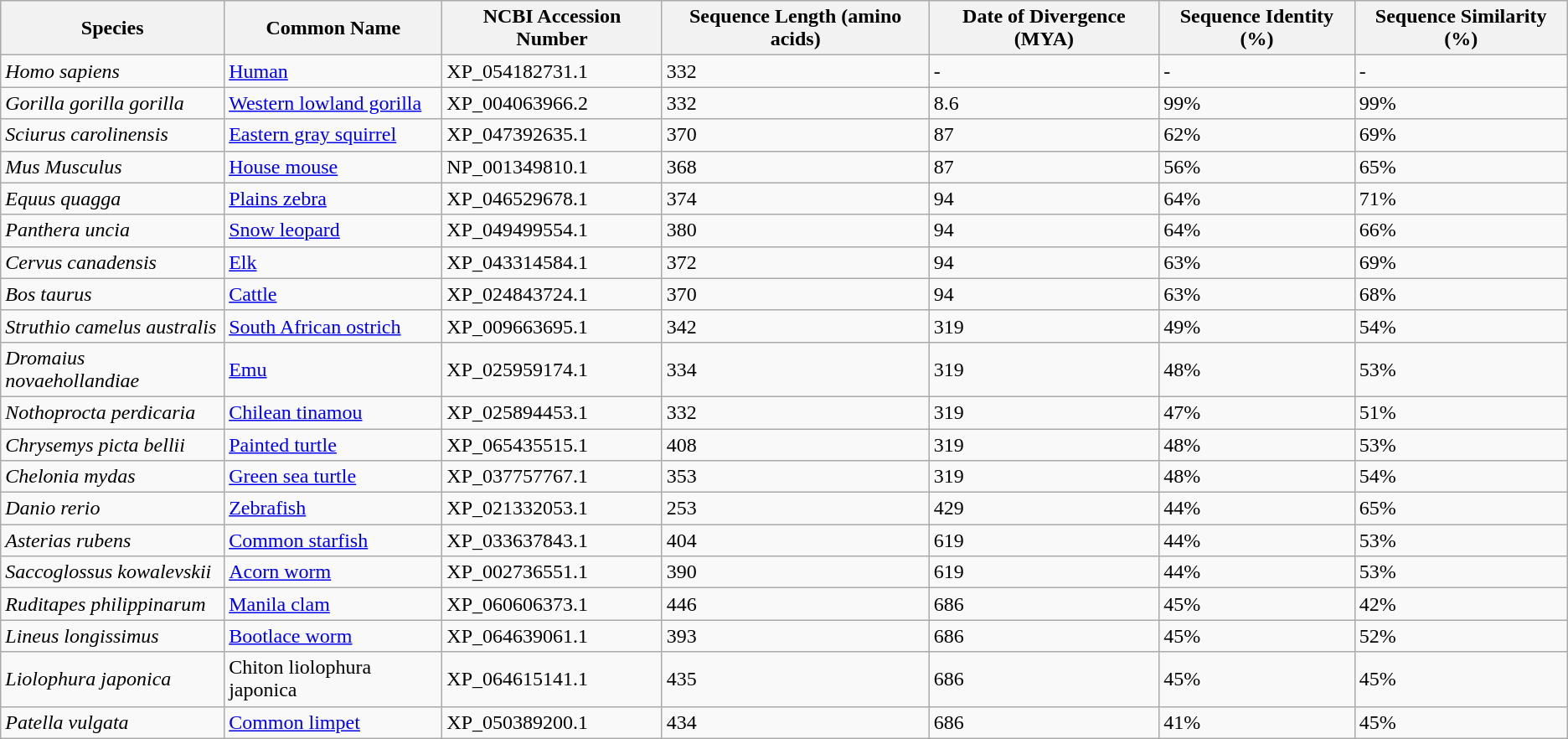<table class="wikitable">
<tr>
<th>Species</th>
<th>Common Name</th>
<th>NCBI Accession Number</th>
<th>Sequence Length (amino acids)</th>
<th>Date of Divergence (MYA)</th>
<th>Sequence Identity (%)</th>
<th>Sequence Similarity (%)</th>
</tr>
<tr>
<td><em>Homo sapiens</em></td>
<td><a href='#'>Human</a></td>
<td>XP_054182731.1</td>
<td>332</td>
<td>-</td>
<td>-</td>
<td>-</td>
</tr>
<tr>
<td><em>Gorilla gorilla gorilla</em></td>
<td><a href='#'>Western lowland gorilla</a></td>
<td>XP_004063966.2</td>
<td>332</td>
<td>8.6</td>
<td>99%</td>
<td>99%</td>
</tr>
<tr>
<td><em>Sciurus carolinensis</em></td>
<td><a href='#'>Eastern gray squirrel</a></td>
<td>XP_047392635.1</td>
<td>370</td>
<td>87</td>
<td>62%</td>
<td>69%</td>
</tr>
<tr>
<td><em>Mus Musculus</em></td>
<td><a href='#'>House mouse</a></td>
<td>NP_001349810.1</td>
<td>368</td>
<td>87</td>
<td>56%</td>
<td>65%</td>
</tr>
<tr>
<td><em>Equus quagga</em></td>
<td><a href='#'>Plains zebra</a></td>
<td>XP_046529678.1</td>
<td>374</td>
<td>94</td>
<td>64%</td>
<td>71%</td>
</tr>
<tr>
<td><em>Panthera uncia</em></td>
<td><a href='#'>Snow leopard</a></td>
<td>XP_049499554.1</td>
<td>380</td>
<td>94</td>
<td>64%</td>
<td>66%</td>
</tr>
<tr>
<td><em>Cervus canadensis</em></td>
<td><a href='#'>Elk</a></td>
<td>XP_043314584.1</td>
<td>372</td>
<td>94</td>
<td>63%</td>
<td>69%</td>
</tr>
<tr>
<td><em>Bos taurus</em></td>
<td><a href='#'>Cattle</a></td>
<td>XP_024843724.1</td>
<td>370</td>
<td>94</td>
<td>63%</td>
<td>68%</td>
</tr>
<tr>
<td><em>Struthio camelus australis</em></td>
<td><a href='#'>South African ostrich</a></td>
<td>XP_009663695.1</td>
<td>342</td>
<td>319</td>
<td>49%</td>
<td>54%</td>
</tr>
<tr>
<td><em>Dromaius novaehollandiae</em></td>
<td><a href='#'>Emu</a></td>
<td>XP_025959174.1</td>
<td>334</td>
<td>319</td>
<td>48%</td>
<td>53%</td>
</tr>
<tr>
<td><em>Nothoprocta perdicaria</em></td>
<td><a href='#'>Chilean tinamou</a></td>
<td>XP_025894453.1</td>
<td>332</td>
<td>319</td>
<td>47%</td>
<td>51%</td>
</tr>
<tr>
<td><em>Chrysemys picta bellii</em></td>
<td><a href='#'>Painted turtle</a></td>
<td>XP_065435515.1</td>
<td>408</td>
<td>319</td>
<td>48%</td>
<td>53%</td>
</tr>
<tr>
<td><em>Chelonia mydas</em></td>
<td><a href='#'>Green sea turtle</a></td>
<td>XP_037757767.1</td>
<td>353</td>
<td>319</td>
<td>48%</td>
<td>54%</td>
</tr>
<tr>
<td><em>Danio rerio</em></td>
<td><a href='#'>Zebrafish</a></td>
<td>XP_021332053.1</td>
<td>253</td>
<td>429</td>
<td>44%</td>
<td>65%</td>
</tr>
<tr>
<td><em>Asterias rubens</em></td>
<td><a href='#'>Common starfish</a></td>
<td>XP_033637843.1</td>
<td>404</td>
<td>619</td>
<td>44%</td>
<td>53%</td>
</tr>
<tr>
<td><em>Saccoglossus kowalevskii</em></td>
<td><a href='#'>Acorn worm</a></td>
<td>XP_002736551.1</td>
<td>390</td>
<td>619</td>
<td>44%</td>
<td>53%</td>
</tr>
<tr>
<td><em>Ruditapes philippinarum</em></td>
<td><a href='#'>Manila clam</a></td>
<td>XP_060606373.1</td>
<td>446</td>
<td>686</td>
<td>45%</td>
<td>42%</td>
</tr>
<tr>
<td><em>Lineus longissimus</em></td>
<td><a href='#'>Bootlace worm</a></td>
<td>XP_064639061.1</td>
<td>393</td>
<td>686</td>
<td>45%</td>
<td>52%</td>
</tr>
<tr>
<td><em>Liolophura japonica</em></td>
<td>Chiton liolophura japonica</td>
<td>XP_064615141.1</td>
<td>435</td>
<td>686</td>
<td>45%</td>
<td>45%</td>
</tr>
<tr>
<td><em>Patella vulgata</em></td>
<td><a href='#'>Common limpet</a></td>
<td>XP_050389200.1</td>
<td>434</td>
<td>686</td>
<td>41%</td>
<td>45%</td>
</tr>
</table>
